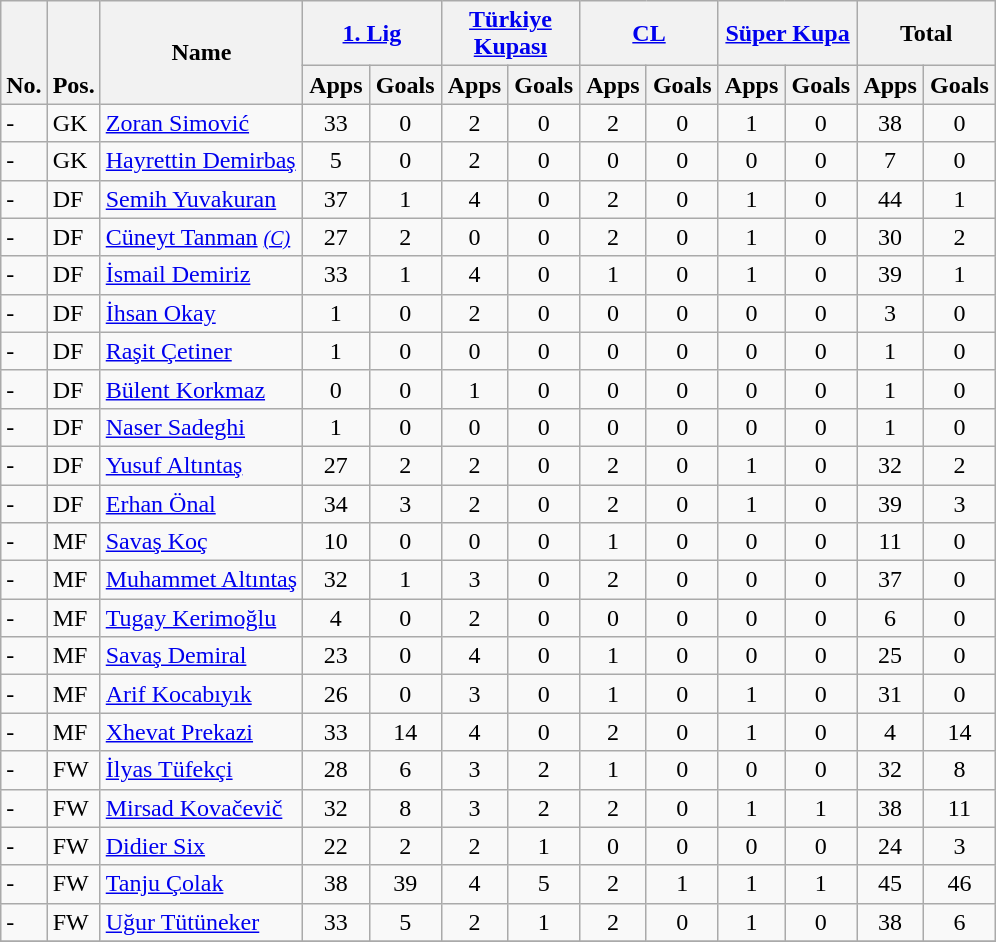<table class="wikitable" style="text-align:center">
<tr>
<th rowspan="2" valign="bottom">No.</th>
<th rowspan="2" valign="bottom">Pos.</th>
<th rowspan="2">Name</th>
<th colspan="2" width="85"><a href='#'>1. Lig</a></th>
<th colspan="2" width="85"><a href='#'>Türkiye Kupası</a></th>
<th colspan="2" width="85"><a href='#'>CL</a></th>
<th colspan="2" width="85"><a href='#'>Süper Kupa</a></th>
<th colspan="2" width="85">Total</th>
</tr>
<tr>
<th>Apps</th>
<th>Goals</th>
<th>Apps</th>
<th>Goals</th>
<th>Apps</th>
<th>Goals</th>
<th>Apps</th>
<th>Goals</th>
<th>Apps</th>
<th>Goals</th>
</tr>
<tr>
<td align="left">-</td>
<td align="left">GK</td>
<td align="left"> <a href='#'>Zoran Simović</a></td>
<td>33</td>
<td>0</td>
<td>2</td>
<td>0</td>
<td>2</td>
<td>0</td>
<td>1</td>
<td>0</td>
<td>38</td>
<td>0</td>
</tr>
<tr>
<td align="left">-</td>
<td align="left">GK</td>
<td align="left"> <a href='#'>Hayrettin Demirbaş</a></td>
<td>5</td>
<td>0</td>
<td>2</td>
<td>0</td>
<td>0</td>
<td>0</td>
<td>0</td>
<td>0</td>
<td>7</td>
<td>0</td>
</tr>
<tr>
<td align="left">-</td>
<td align="left">DF</td>
<td align="left"> <a href='#'>Semih Yuvakuran</a></td>
<td>37</td>
<td>1</td>
<td>4</td>
<td>0</td>
<td>2</td>
<td>0</td>
<td>1</td>
<td>0</td>
<td>44</td>
<td>1</td>
</tr>
<tr>
<td align="left">-</td>
<td align="left">DF</td>
<td align="left"> <a href='#'>Cüneyt Tanman</a> <small><em><a href='#'>(C)</a></em></small></td>
<td>27</td>
<td>2</td>
<td>0</td>
<td>0</td>
<td>2</td>
<td>0</td>
<td>1</td>
<td>0</td>
<td>30</td>
<td>2</td>
</tr>
<tr>
<td align="left">-</td>
<td align="left">DF</td>
<td align="left"> <a href='#'>İsmail Demiriz</a></td>
<td>33</td>
<td>1</td>
<td>4</td>
<td>0</td>
<td>1</td>
<td>0</td>
<td>1</td>
<td>0</td>
<td>39</td>
<td>1</td>
</tr>
<tr>
<td align="left">-</td>
<td align="left">DF</td>
<td align="left"> <a href='#'>İhsan Okay</a></td>
<td>1</td>
<td>0</td>
<td>2</td>
<td>0</td>
<td>0</td>
<td>0</td>
<td>0</td>
<td>0</td>
<td>3</td>
<td>0</td>
</tr>
<tr>
<td align="left">-</td>
<td align="left">DF</td>
<td align="left"> <a href='#'>Raşit Çetiner</a></td>
<td>1</td>
<td>0</td>
<td>0</td>
<td>0</td>
<td>0</td>
<td>0</td>
<td>0</td>
<td>0</td>
<td>1</td>
<td>0</td>
</tr>
<tr>
<td align="left">-</td>
<td align="left">DF</td>
<td align="left"> <a href='#'>Bülent Korkmaz</a></td>
<td>0</td>
<td>0</td>
<td>1</td>
<td>0</td>
<td>0</td>
<td>0</td>
<td>0</td>
<td>0</td>
<td>1</td>
<td>0</td>
</tr>
<tr>
<td align="left">-</td>
<td align="left">DF</td>
<td align="left"> <a href='#'>Naser Sadeghi</a></td>
<td>1</td>
<td>0</td>
<td>0</td>
<td>0</td>
<td>0</td>
<td>0</td>
<td>0</td>
<td>0</td>
<td>1</td>
<td>0</td>
</tr>
<tr>
<td align="left">-</td>
<td align="left">DF</td>
<td align="left"> <a href='#'>Yusuf Altıntaş</a></td>
<td>27</td>
<td>2</td>
<td>2</td>
<td>0</td>
<td>2</td>
<td>0</td>
<td>1</td>
<td>0</td>
<td>32</td>
<td>2</td>
</tr>
<tr>
<td align="left">-</td>
<td align="left">DF</td>
<td align="left"> <a href='#'>Erhan Önal</a></td>
<td>34</td>
<td>3</td>
<td>2</td>
<td>0</td>
<td>2</td>
<td>0</td>
<td>1</td>
<td>0</td>
<td>39</td>
<td>3</td>
</tr>
<tr>
<td align="left">-</td>
<td align="left">MF</td>
<td align="left"> <a href='#'>Savaş Koç</a></td>
<td>10</td>
<td>0</td>
<td>0</td>
<td>0</td>
<td>1</td>
<td>0</td>
<td>0</td>
<td>0</td>
<td>11</td>
<td>0</td>
</tr>
<tr>
<td align="left">-</td>
<td align="left">MF</td>
<td align="left"> <a href='#'>Muhammet Altıntaş</a></td>
<td>32</td>
<td>1</td>
<td>3</td>
<td>0</td>
<td>2</td>
<td>0</td>
<td>0</td>
<td>0</td>
<td>37</td>
<td>0</td>
</tr>
<tr>
<td align="left">-</td>
<td align="left">MF</td>
<td align="left"> <a href='#'>Tugay Kerimoğlu</a></td>
<td>4</td>
<td>0</td>
<td>2</td>
<td>0</td>
<td>0</td>
<td>0</td>
<td>0</td>
<td>0</td>
<td>6</td>
<td>0</td>
</tr>
<tr>
<td align="left">-</td>
<td align="left">MF</td>
<td align="left"> <a href='#'>Savaş Demiral</a></td>
<td>23</td>
<td>0</td>
<td>4</td>
<td>0</td>
<td>1</td>
<td>0</td>
<td>0</td>
<td>0</td>
<td>25</td>
<td>0</td>
</tr>
<tr>
<td align="left">-</td>
<td align="left">MF</td>
<td align="left"> <a href='#'>Arif Kocabıyık</a></td>
<td>26</td>
<td>0</td>
<td>3</td>
<td>0</td>
<td>1</td>
<td>0</td>
<td>1</td>
<td>0</td>
<td>31</td>
<td>0</td>
</tr>
<tr>
<td align="left">-</td>
<td align="left">MF</td>
<td align="left"> <a href='#'>Xhevat Prekazi</a></td>
<td>33</td>
<td>14</td>
<td>4</td>
<td>0</td>
<td>2</td>
<td>0</td>
<td>1</td>
<td>0</td>
<td>4</td>
<td>14</td>
</tr>
<tr>
<td align="left">-</td>
<td align="left">FW</td>
<td align="left"> <a href='#'>İlyas Tüfekçi</a></td>
<td>28</td>
<td>6</td>
<td>3</td>
<td>2</td>
<td>1</td>
<td>0</td>
<td>0</td>
<td>0</td>
<td>32</td>
<td>8</td>
</tr>
<tr>
<td align="left">-</td>
<td align="left">FW</td>
<td align="left"> <a href='#'>Mirsad Kovačevič</a></td>
<td>32</td>
<td>8</td>
<td>3</td>
<td>2</td>
<td>2</td>
<td>0</td>
<td>1</td>
<td>1</td>
<td>38</td>
<td>11</td>
</tr>
<tr>
<td align="left">-</td>
<td align="left">FW</td>
<td align="left"> <a href='#'>Didier Six</a></td>
<td>22</td>
<td>2</td>
<td>2</td>
<td>1</td>
<td>0</td>
<td>0</td>
<td>0</td>
<td>0</td>
<td>24</td>
<td>3</td>
</tr>
<tr>
<td align="left">-</td>
<td align="left">FW</td>
<td align="left"> <a href='#'>Tanju Çolak</a></td>
<td>38</td>
<td>39</td>
<td>4</td>
<td>5</td>
<td>2</td>
<td>1</td>
<td>1</td>
<td>1</td>
<td>45</td>
<td>46</td>
</tr>
<tr>
<td align="left">-</td>
<td align="left">FW</td>
<td align="left"> <a href='#'>Uğur Tütüneker</a></td>
<td>33</td>
<td>5</td>
<td>2</td>
<td>1</td>
<td>2</td>
<td>0</td>
<td>1</td>
<td>0</td>
<td>38</td>
<td>6</td>
</tr>
<tr>
</tr>
</table>
